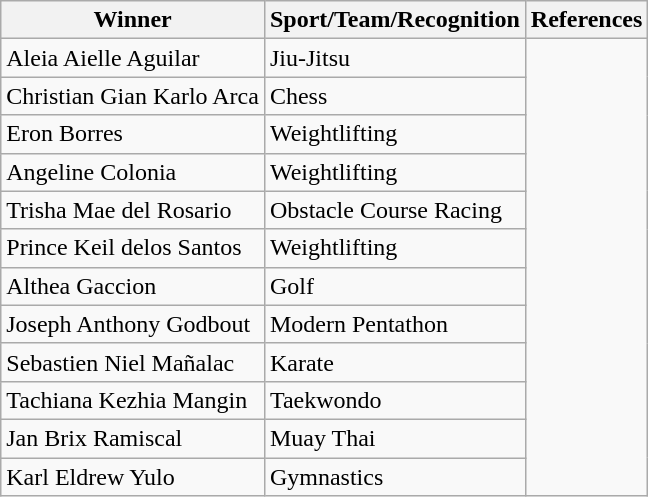<table class="wikitable">
<tr>
<th>Winner</th>
<th>Sport/Team/Recognition</th>
<th>References</th>
</tr>
<tr>
<td>Aleia Aielle Aguilar</td>
<td>Jiu-Jitsu <br> </td>
<td rowspan=12></td>
</tr>
<tr>
<td>Christian Gian Karlo Arca</td>
<td>Chess <br> </td>
</tr>
<tr>
<td>Eron Borres</td>
<td>Weightlifting <br> </td>
</tr>
<tr>
<td>Angeline Colonia</td>
<td>Weightlifting <br> </td>
</tr>
<tr>
<td>Trisha Mae del Rosario</td>
<td>Obstacle Course Racing <br> </td>
</tr>
<tr>
<td>Prince Keil delos Santos</td>
<td>Weightlifting <br> </td>
</tr>
<tr>
<td>Althea Gaccion</td>
<td>Golf <br> </td>
</tr>
<tr>
<td>Joseph Anthony Godbout</td>
<td>Modern Pentathon <br> </td>
</tr>
<tr>
<td>Sebastien Niel Mañalac</td>
<td>Karate <br> </td>
</tr>
<tr>
<td>Tachiana Kezhia Mangin</td>
<td>Taekwondo <br> </td>
</tr>
<tr>
<td>Jan Brix Ramiscal</td>
<td>Muay Thai <br> </td>
</tr>
<tr>
<td>Karl Eldrew Yulo</td>
<td>Gymnastics <br> </td>
</tr>
</table>
